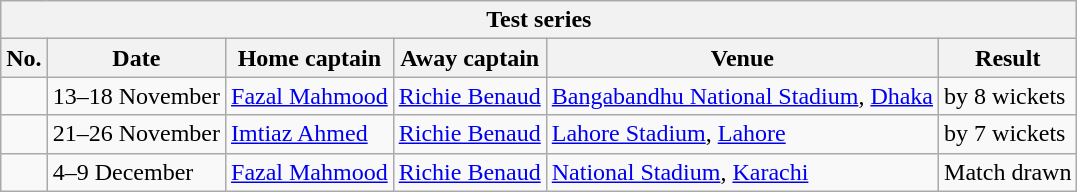<table class="wikitable">
<tr>
<th colspan="9">Test series</th>
</tr>
<tr>
<th>No.</th>
<th>Date</th>
<th>Home captain</th>
<th>Away captain</th>
<th>Venue</th>
<th>Result</th>
</tr>
<tr>
<td></td>
<td>13–18 November</td>
<td><a href='#'>Fazal Mahmood</a></td>
<td><a href='#'>Richie Benaud</a></td>
<td><a href='#'>Bangabandhu National Stadium</a>, <a href='#'>Dhaka</a></td>
<td> by 8 wickets</td>
</tr>
<tr>
<td></td>
<td>21–26 November</td>
<td><a href='#'>Imtiaz Ahmed</a></td>
<td><a href='#'>Richie Benaud</a></td>
<td><a href='#'>Lahore Stadium</a>, <a href='#'>Lahore</a></td>
<td> by 7 wickets</td>
</tr>
<tr>
<td></td>
<td>4–9 December</td>
<td><a href='#'>Fazal Mahmood</a></td>
<td><a href='#'>Richie Benaud</a></td>
<td><a href='#'>National Stadium</a>, <a href='#'>Karachi</a></td>
<td>Match drawn</td>
</tr>
</table>
